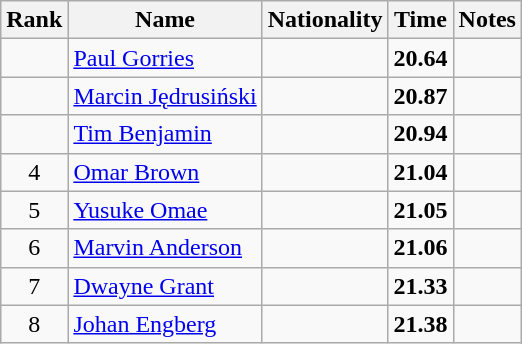<table class="wikitable sortable" style="text-align:center">
<tr>
<th>Rank</th>
<th>Name</th>
<th>Nationality</th>
<th>Time</th>
<th>Notes</th>
</tr>
<tr>
<td></td>
<td align=left><a href='#'>Paul Gorries</a></td>
<td align=left></td>
<td><strong>20.64</strong></td>
<td></td>
</tr>
<tr>
<td></td>
<td align=left><a href='#'>Marcin Jędrusiński</a></td>
<td align=left></td>
<td><strong>20.87</strong></td>
<td></td>
</tr>
<tr>
<td></td>
<td align=left><a href='#'>Tim Benjamin</a></td>
<td align=left></td>
<td><strong>20.94</strong></td>
<td></td>
</tr>
<tr>
<td>4</td>
<td align=left><a href='#'>Omar Brown</a></td>
<td align=left></td>
<td><strong>21.04</strong></td>
<td></td>
</tr>
<tr>
<td>5</td>
<td align=left><a href='#'>Yusuke Omae</a></td>
<td align=left></td>
<td><strong>21.05</strong></td>
<td></td>
</tr>
<tr>
<td>6</td>
<td align=left><a href='#'>Marvin Anderson</a></td>
<td align=left></td>
<td><strong>21.06</strong></td>
<td></td>
</tr>
<tr>
<td>7</td>
<td align=left><a href='#'>Dwayne Grant</a></td>
<td align=left></td>
<td><strong>21.33</strong></td>
<td></td>
</tr>
<tr>
<td>8</td>
<td align=left><a href='#'>Johan Engberg</a></td>
<td align=left></td>
<td><strong>21.38</strong></td>
<td></td>
</tr>
</table>
